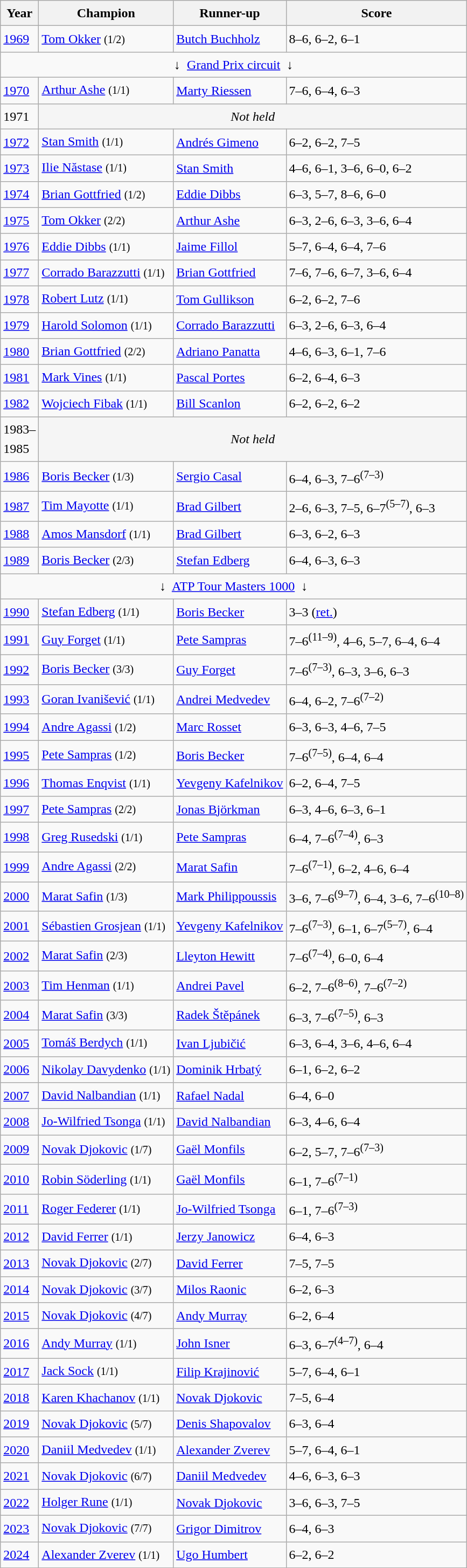<table class="wikitable sortable" style="font-size:1.00em; line-height:1.5em;">
<tr>
<th>Year</th>
<th>Champion</th>
<th>Runner-up</th>
<th>Score</th>
</tr>
<tr>
<td><a href='#'>1969</a></td>
<td> <a href='#'>Tom Okker</a> <small>(1/2)</small></td>
<td> <a href='#'>Butch Buchholz</a></td>
<td>8–6, 6–2, 6–1</td>
</tr>
<tr>
<td colspan=4 align=center>↓  <a href='#'>Grand Prix circuit</a>  ↓</td>
</tr>
<tr>
<td><a href='#'>1970</a></td>
<td> <a href='#'>Arthur Ashe</a> <small>(1/1)</small></td>
<td> <a href='#'>Marty Riessen</a></td>
<td>7–6, 6–4, 6–3</td>
</tr>
<tr>
<td>1971</td>
<td colspan=3 align=center bgcolor="#f5f5f5"><em>Not held</em></td>
</tr>
<tr>
<td><a href='#'>1972</a></td>
<td> <a href='#'>Stan Smith</a> <small>(1/1)</small></td>
<td> <a href='#'>Andrés Gimeno</a></td>
<td>6–2, 6–2, 7–5</td>
</tr>
<tr>
<td><a href='#'>1973</a></td>
<td> <a href='#'>Ilie Năstase</a> <small>(1/1)</small></td>
<td> <a href='#'>Stan Smith</a></td>
<td>4–6, 6–1, 3–6, 6–0, 6–2</td>
</tr>
<tr>
<td><a href='#'>1974</a></td>
<td> <a href='#'>Brian Gottfried</a> <small>(1/2)</small></td>
<td> <a href='#'>Eddie Dibbs</a></td>
<td>6–3, 5–7, 8–6, 6–0</td>
</tr>
<tr>
<td><a href='#'>1975</a></td>
<td> <a href='#'>Tom Okker</a> <small>(2/2)</small></td>
<td> <a href='#'>Arthur Ashe</a></td>
<td>6–3, 2–6, 6–3, 3–6, 6–4</td>
</tr>
<tr>
<td><a href='#'>1976</a></td>
<td> <a href='#'>Eddie Dibbs</a> <small>(1/1)</small></td>
<td> <a href='#'>Jaime Fillol</a></td>
<td>5–7, 6–4, 6–4, 7–6</td>
</tr>
<tr>
<td><a href='#'>1977</a></td>
<td> <a href='#'>Corrado Barazzutti</a> <small>(1/1)</small></td>
<td> <a href='#'>Brian Gottfried</a></td>
<td>7–6, 7–6, 6–7, 3–6, 6–4</td>
</tr>
<tr>
<td><a href='#'>1978</a></td>
<td> <a href='#'>Robert Lutz</a> <small>(1/1)</small></td>
<td> <a href='#'>Tom Gullikson</a></td>
<td>6–2, 6–2, 7–6</td>
</tr>
<tr>
<td><a href='#'>1979</a></td>
<td> <a href='#'>Harold Solomon</a> <small>(1/1)</small></td>
<td> <a href='#'>Corrado Barazzutti</a></td>
<td>6–3, 2–6, 6–3, 6–4</td>
</tr>
<tr>
<td><a href='#'>1980</a></td>
<td> <a href='#'>Brian Gottfried</a> <small>(2/2)</small></td>
<td> <a href='#'>Adriano Panatta</a></td>
<td>4–6, 6–3, 6–1, 7–6</td>
</tr>
<tr>
<td><a href='#'>1981</a></td>
<td> <a href='#'>Mark Vines</a> <small>(1/1)</small></td>
<td> <a href='#'>Pascal Portes</a></td>
<td>6–2, 6–4, 6–3</td>
</tr>
<tr>
<td><a href='#'>1982</a></td>
<td> <a href='#'>Wojciech Fibak</a> <small>(1/1)</small></td>
<td> <a href='#'>Bill Scanlon</a></td>
<td>6–2, 6–2, 6–2</td>
</tr>
<tr>
<td>1983–<br>1985</td>
<td colspan=3 align=center bgcolor="#f5f5f5"><em>Not held</em></td>
</tr>
<tr>
<td><a href='#'>1986</a></td>
<td> <a href='#'>Boris Becker</a> <small>(1/3)</small></td>
<td> <a href='#'>Sergio Casal</a></td>
<td>6–4, 6–3, 7–6<sup>(7–3)</sup></td>
</tr>
<tr>
<td><a href='#'>1987</a></td>
<td> <a href='#'>Tim Mayotte</a> <small>(1/1)</small></td>
<td> <a href='#'>Brad Gilbert</a></td>
<td>2–6, 6–3, 7–5, 6–7<sup>(5–7)</sup>, 6–3</td>
</tr>
<tr>
<td><a href='#'>1988</a></td>
<td> <a href='#'>Amos Mansdorf</a> <small>(1/1)</small></td>
<td> <a href='#'>Brad Gilbert</a></td>
<td>6–3, 6–2, 6–3</td>
</tr>
<tr>
<td><a href='#'>1989</a></td>
<td> <a href='#'>Boris Becker</a> <small>(2/3)</small></td>
<td> <a href='#'>Stefan Edberg</a></td>
<td>6–4, 6–3, 6–3</td>
</tr>
<tr>
<td colspan=4 align=center>↓  <a href='#'>ATP Tour Masters 1000</a>  ↓</td>
</tr>
<tr>
<td><a href='#'>1990</a></td>
<td> <a href='#'>Stefan Edberg</a> <small>(1/1)</small></td>
<td> <a href='#'>Boris Becker</a></td>
<td>3–3 (<a href='#'>ret.</a>)</td>
</tr>
<tr>
<td><a href='#'>1991</a></td>
<td> <a href='#'>Guy Forget</a> <small>(1/1)</small></td>
<td> <a href='#'>Pete Sampras</a></td>
<td>7–6<sup>(11–9)</sup>, 4–6, 5–7, 6–4, 6–4</td>
</tr>
<tr>
<td><a href='#'>1992</a></td>
<td> <a href='#'>Boris Becker</a> <small>(3/3)</small></td>
<td> <a href='#'>Guy Forget</a></td>
<td>7–6<sup>(7–3)</sup>, 6–3, 3–6, 6–3</td>
</tr>
<tr>
<td><a href='#'>1993</a></td>
<td> <a href='#'>Goran Ivanišević</a> <small>(1/1)</small></td>
<td> <a href='#'>Andrei Medvedev</a></td>
<td>6–4, 6–2, 7–6<sup>(7–2)</sup></td>
</tr>
<tr>
<td><a href='#'>1994</a></td>
<td> <a href='#'>Andre Agassi</a> <small>(1/2)</small></td>
<td> <a href='#'>Marc Rosset</a></td>
<td>6–3, 6–3, 4–6, 7–5</td>
</tr>
<tr>
<td><a href='#'>1995</a></td>
<td> <a href='#'>Pete Sampras</a> <small>(1/2)</small></td>
<td> <a href='#'>Boris Becker</a></td>
<td>7–6<sup>(7–5)</sup>, 6–4, 6–4</td>
</tr>
<tr>
<td><a href='#'>1996</a></td>
<td> <a href='#'>Thomas Enqvist</a> <small>(1/1)</small></td>
<td> <a href='#'>Yevgeny Kafelnikov</a></td>
<td>6–2, 6–4, 7–5</td>
</tr>
<tr>
<td><a href='#'>1997</a></td>
<td> <a href='#'>Pete Sampras</a> <small>(2/2)</small></td>
<td> <a href='#'>Jonas Björkman</a></td>
<td>6–3, 4–6, 6–3, 6–1</td>
</tr>
<tr>
<td><a href='#'>1998</a></td>
<td> <a href='#'>Greg Rusedski</a> <small>(1/1)</small></td>
<td> <a href='#'>Pete Sampras</a></td>
<td>6–4, 7–6<sup>(7–4)</sup>, 6–3</td>
</tr>
<tr>
<td><a href='#'>1999</a></td>
<td> <a href='#'>Andre Agassi</a> <small>(2/2)</small></td>
<td> <a href='#'>Marat Safin</a></td>
<td>7–6<sup>(7–1)</sup>, 6–2, 4–6, 6–4</td>
</tr>
<tr>
<td><a href='#'>2000</a></td>
<td> <a href='#'>Marat Safin</a> <small>(1/3)</small></td>
<td> <a href='#'>Mark Philippoussis</a></td>
<td>3–6, 7–6<sup>(9–7)</sup>, 6–4, 3–6, 7–6<sup>(10–8)</sup></td>
</tr>
<tr>
<td><a href='#'>2001</a></td>
<td> <a href='#'>Sébastien Grosjean</a> <small>(1/1)</small></td>
<td> <a href='#'>Yevgeny Kafelnikov</a></td>
<td>7–6<sup>(7–3)</sup>, 6–1, 6–7<sup>(5–7)</sup>, 6–4</td>
</tr>
<tr>
<td><a href='#'>2002</a></td>
<td> <a href='#'>Marat Safin</a> <small>(2/3)</small></td>
<td> <a href='#'>Lleyton Hewitt</a></td>
<td>7–6<sup>(7–4)</sup>, 6–0, 6–4</td>
</tr>
<tr>
<td><a href='#'>2003</a></td>
<td> <a href='#'>Tim Henman</a> <small>(1/1)</small></td>
<td> <a href='#'>Andrei Pavel</a></td>
<td>6–2, 7–6<sup>(8–6)</sup>, 7–6<sup>(7–2)</sup></td>
</tr>
<tr>
<td><a href='#'>2004</a></td>
<td> <a href='#'>Marat Safin</a> <small>(3/3)</small></td>
<td> <a href='#'>Radek Štěpánek</a></td>
<td>6–3, 7–6<sup>(7–5)</sup>, 6–3</td>
</tr>
<tr>
<td><a href='#'>2005</a></td>
<td> <a href='#'>Tomáš Berdych</a> <small>(1/1)</small></td>
<td> <a href='#'>Ivan Ljubičić</a></td>
<td>6–3, 6–4, 3–6, 4–6, 6–4</td>
</tr>
<tr>
<td><a href='#'>2006</a></td>
<td> <a href='#'>Nikolay Davydenko</a> <small>(1/1)</small></td>
<td> <a href='#'>Dominik Hrbatý</a></td>
<td>6–1, 6–2, 6–2</td>
</tr>
<tr>
<td><a href='#'>2007</a></td>
<td> <a href='#'>David Nalbandian</a> <small>(1/1)</small></td>
<td> <a href='#'>Rafael Nadal</a></td>
<td>6–4, 6–0</td>
</tr>
<tr>
<td><a href='#'>2008</a></td>
<td> <a href='#'>Jo-Wilfried Tsonga</a> <small>(1/1)</small></td>
<td> <a href='#'>David Nalbandian</a></td>
<td>6–3, 4–6, 6–4</td>
</tr>
<tr>
<td><a href='#'>2009</a></td>
<td> <a href='#'>Novak Djokovic</a> <small>(1/7)</small></td>
<td> <a href='#'>Gaël Monfils</a></td>
<td>6–2, 5–7, 7–6<sup>(7–3)</sup></td>
</tr>
<tr>
<td><a href='#'>2010</a></td>
<td> <a href='#'>Robin Söderling</a> <small>(1/1)</small></td>
<td> <a href='#'>Gaël Monfils</a></td>
<td>6–1, 7–6<sup>(7–1)</sup></td>
</tr>
<tr>
<td><a href='#'>2011</a></td>
<td> <a href='#'>Roger Federer</a> <small>(1/1)</small></td>
<td> <a href='#'>Jo-Wilfried Tsonga</a></td>
<td>6–1, 7–6<sup>(7–3)</sup></td>
</tr>
<tr>
<td><a href='#'>2012</a></td>
<td> <a href='#'>David Ferrer</a> <small>(1/1)</small></td>
<td> <a href='#'>Jerzy Janowicz</a></td>
<td>6–4, 6–3</td>
</tr>
<tr>
<td><a href='#'>2013</a></td>
<td> <a href='#'>Novak Djokovic</a> <small>(2/7)</small></td>
<td> <a href='#'>David Ferrer</a></td>
<td>7–5, 7–5</td>
</tr>
<tr>
<td><a href='#'>2014</a></td>
<td> <a href='#'>Novak Djokovic</a> <small>(3/7)</small></td>
<td> <a href='#'>Milos Raonic</a></td>
<td>6–2, 6–3</td>
</tr>
<tr>
<td><a href='#'>2015</a></td>
<td> <a href='#'>Novak Djokovic</a> <small>(4/7)</small></td>
<td> <a href='#'>Andy Murray</a></td>
<td>6–2, 6–4</td>
</tr>
<tr>
<td><a href='#'>2016</a></td>
<td> <a href='#'>Andy Murray</a> <small>(1/1)</small></td>
<td> <a href='#'>John Isner</a></td>
<td>6–3, 6–7<sup>(4–7)</sup>, 6–4</td>
</tr>
<tr>
<td><a href='#'>2017</a></td>
<td> <a href='#'>Jack Sock</a> <small>(1/1)</small></td>
<td> <a href='#'>Filip Krajinović</a></td>
<td>5–7, 6–4, 6–1</td>
</tr>
<tr>
<td><a href='#'>2018</a></td>
<td> <a href='#'>Karen Khachanov</a> <small>(1/1)</small></td>
<td> <a href='#'>Novak Djokovic</a></td>
<td>7–5, 6–4</td>
</tr>
<tr>
<td><a href='#'>2019</a></td>
<td> <a href='#'>Novak Djokovic</a> <small>(5/7)</small></td>
<td> <a href='#'>Denis Shapovalov</a></td>
<td>6–3, 6–4</td>
</tr>
<tr>
<td><a href='#'>2020</a></td>
<td> <a href='#'>Daniil Medvedev</a> <small>(1/1)</small></td>
<td> <a href='#'>Alexander Zverev</a></td>
<td>5–7, 6–4, 6–1</td>
</tr>
<tr>
<td><a href='#'>2021</a></td>
<td> <a href='#'>Novak Djokovic</a> <small>(6/7)</small></td>
<td> <a href='#'>Daniil Medvedev</a></td>
<td>4–6, 6–3, 6–3</td>
</tr>
<tr>
<td><a href='#'>2022</a></td>
<td> <a href='#'>Holger Rune</a> <small>(1/1)</small></td>
<td> <a href='#'>Novak Djokovic</a></td>
<td>3–6, 6–3, 7–5</td>
</tr>
<tr>
<td><a href='#'>2023</a></td>
<td> <a href='#'>Novak Djokovic</a> <small>(7/7)</small></td>
<td> <a href='#'>Grigor Dimitrov</a></td>
<td>6–4, 6–3</td>
</tr>
<tr>
<td><a href='#'>2024</a></td>
<td> <a href='#'>Alexander Zverev</a> <small>(1/1)</small></td>
<td> <a href='#'>Ugo Humbert</a></td>
<td>6–2, 6–2</td>
</tr>
</table>
